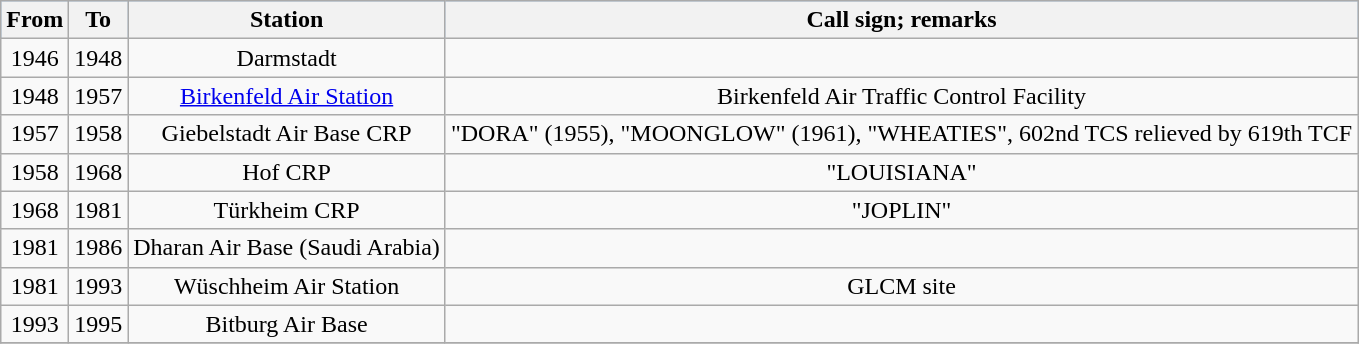<table class="wikitable sortable" style="text-align:center">
<tr style="background:#80C0FF">
<th>From</th>
<th>To</th>
<th>Station</th>
<th>Call sign; remarks</th>
</tr>
<tr>
<td>1946</td>
<td>1948</td>
<td>Darmstadt</td>
<td></td>
</tr>
<tr>
<td>1948</td>
<td>1957</td>
<td><a href='#'>Birkenfeld Air Station</a></td>
<td>Birkenfeld Air Traffic Control Facility</td>
</tr>
<tr>
<td>1957</td>
<td>1958</td>
<td>Giebelstadt Air Base CRP</td>
<td>"DORA" (1955), "MOONGLOW" (1961), "WHEATIES", 602nd TCS relieved by 619th TCF</td>
</tr>
<tr>
<td>1958</td>
<td>1968</td>
<td>Hof CRP</td>
<td>"LOUISIANA"</td>
</tr>
<tr>
<td>1968</td>
<td>1981</td>
<td>Türkheim CRP</td>
<td>"JOPLIN"</td>
</tr>
<tr>
<td>1981</td>
<td>1986</td>
<td>Dharan Air Base (Saudi Arabia)</td>
<td></td>
</tr>
<tr>
<td>1981</td>
<td>1993</td>
<td>Wüschheim Air Station</td>
<td>GLCM site</td>
</tr>
<tr>
<td>1993</td>
<td>1995</td>
<td>Bitburg Air Base</td>
<td></td>
</tr>
<tr>
</tr>
</table>
